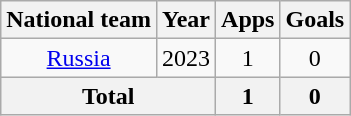<table class="wikitable" style="text-align:center">
<tr>
<th>National team</th>
<th>Year</th>
<th>Apps</th>
<th>Goals</th>
</tr>
<tr>
<td><a href='#'>Russia</a></td>
<td>2023</td>
<td>1</td>
<td>0</td>
</tr>
<tr>
<th colspan="2">Total</th>
<th>1</th>
<th>0</th>
</tr>
</table>
